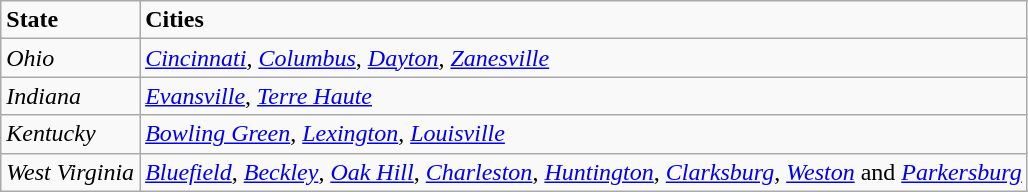<table class="wikitable">
<tr>
<td><strong>State</strong></td>
<td><strong>Cities</strong></td>
</tr>
<tr>
<td><em>Ohio</em></td>
<td><em><a href='#'>Cincinnati</a></em>, <em><a href='#'>Columbus</a></em>, <em><a href='#'>Dayton</a></em>, <em><a href='#'>Zanesville</a></em></td>
</tr>
<tr>
<td><em>Indiana</em></td>
<td><em><a href='#'>Evansville</a></em>, <em><a href='#'>Terre Haute</a></em></td>
</tr>
<tr>
<td><em>Kentucky</em></td>
<td><em><a href='#'>Bowling Green</a></em>, <em><a href='#'>Lexington</a></em>, <em><a href='#'>Louisville</a></em></td>
</tr>
<tr>
<td><em>West Virginia</em></td>
<td><em><a href='#'>Bluefield</a></em>, <em><a href='#'>Beckley</a></em>, <em><a href='#'>Oak Hill</a></em>, <em><a href='#'>Charleston</a></em>, <em><a href='#'>Huntington</a></em>, <em><a href='#'>Clarksburg</a></em>, <em><a href='#'>Weston</a></em> and <em><a href='#'>Parkersburg</a></em></td>
</tr>
</table>
